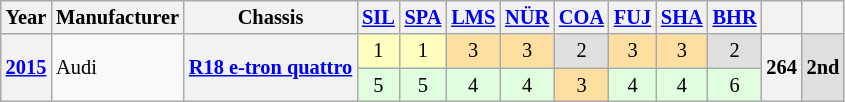<table class="wikitable" style="font-size: 85%; text-align:center">
<tr valign="top">
<th valign="middle">Year</th>
<th valign="middle">Manufacturer</th>
<th valign="middle">Chassis</th>
<th><a href='#'>SIL</a><br></th>
<th><a href='#'>SPA</a><br></th>
<th><a href='#'>LMS</a><br></th>
<th><a href='#'>NÜR</a><br></th>
<th><a href='#'>COA</a><br></th>
<th><a href='#'>FUJ</a><br></th>
<th><a href='#'>SHA</a><br></th>
<th><a href='#'>BHR</a><br></th>
<th valign="middle"></th>
<th valign="middle"></th>
</tr>
<tr>
<th rowspan="2"><a href='#'>2015</a></th>
<td align="left" rowspan="2"> Audi</td>
<th rowspan="2"><a href='#'>R18 e-tron quattro</a></th>
<td style="background:#FFFFBF;">1</td>
<td style="background:#FFFFBF;">1</td>
<td style="background:#ffdf9f;">3</td>
<td style="background:#ffdf9f;">3</td>
<td style="background:#DFDFDF;">2</td>
<td style="background:#ffdf9f;">3</td>
<td style="background:#ffdf9f;">3</td>
<td style="background:#DFDFDF;">2</td>
<th rowspan="2">264</th>
<td style="background:#DFDFDF;" rowspan="3"><strong>2nd</strong></td>
</tr>
<tr>
<td style="background:#DFFFDF;">5</td>
<td style="background:#DFFFDF;">5</td>
<td style="background:#DFFFDF;">4</td>
<td style="background:#DFFFDF;">4</td>
<td style="background:#ffdf9f;">3</td>
<td style="background:#DFFFDF;">4</td>
<td style="background:#DFFFDF;">4</td>
<td style="background:#DFFFDF;">6</td>
</tr>
</table>
